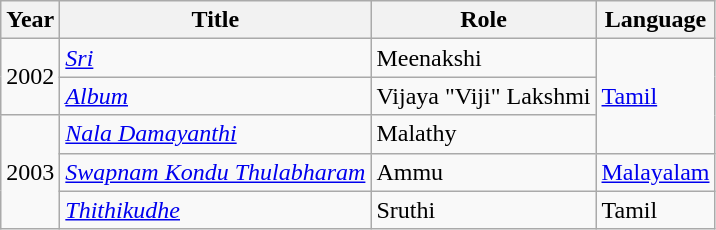<table class="wikitable">
<tr>
<th>Year</th>
<th>Title</th>
<th>Role</th>
<th>Language</th>
</tr>
<tr>
<td rowspan="2">2002</td>
<td><em><a href='#'>Sri</a></em></td>
<td>Meenakshi</td>
<td rowspan="3"><a href='#'>Tamil</a></td>
</tr>
<tr>
<td><em><a href='#'>Album</a></em></td>
<td>Vijaya "Viji" Lakshmi</td>
</tr>
<tr>
<td rowspan="3">2003</td>
<td><em><a href='#'>Nala Damayanthi</a></em></td>
<td>Malathy</td>
</tr>
<tr>
<td><em><a href='#'>Swapnam Kondu Thulabharam</a></em></td>
<td>Ammu</td>
<td><a href='#'>Malayalam</a></td>
</tr>
<tr>
<td><em><a href='#'>Thithikudhe</a></em></td>
<td>Sruthi</td>
<td>Tamil</td>
</tr>
</table>
